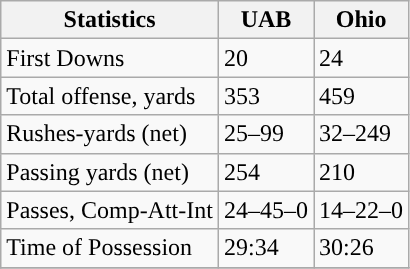<table class="wikitable">
<tr>
<th>Statistics</th>
<th>UAB</th>
<th>Ohio</th>
</tr>
<tr>
<td>First Downs</td>
<td>20</td>
<td>24</td>
</tr>
<tr>
<td>Total offense, yards</td>
<td>353</td>
<td>459</td>
</tr>
<tr>
<td>Rushes-yards (net)</td>
<td>25–99</td>
<td>32–249</td>
</tr>
<tr>
<td>Passing yards (net)</td>
<td>254</td>
<td>210</td>
</tr>
<tr>
<td>Passes, Comp-Att-Int</td>
<td>24–45–0</td>
<td>14–22–0</td>
</tr>
<tr>
<td>Time of Possession</td>
<td>29:34</td>
<td>30:26</td>
</tr>
<tr>
</tr>
</table>
